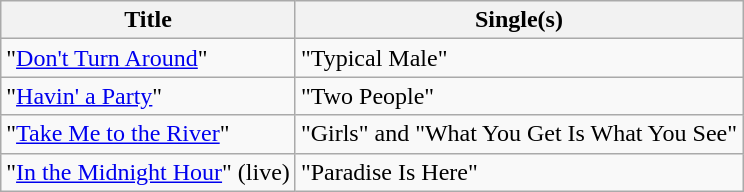<table class="wikitable">
<tr>
<th>Title</th>
<th>Single(s)</th>
</tr>
<tr>
<td>"<a href='#'>Don't Turn Around</a>"</td>
<td>"Typical Male"</td>
</tr>
<tr>
<td>"<a href='#'>Havin' a Party</a>"</td>
<td>"Two People"</td>
</tr>
<tr>
<td>"<a href='#'>Take Me to the River</a>"</td>
<td>"Girls" and "What You Get Is What You See"</td>
</tr>
<tr>
<td>"<a href='#'>In the Midnight Hour</a>" (live)</td>
<td>"Paradise Is Here"</td>
</tr>
</table>
